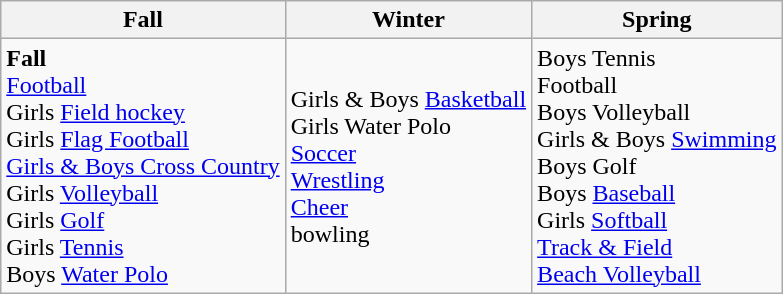<table class="wikitable">
<tr>
<th><strong>Fall</strong></th>
<th><strong>Winter</strong></th>
<th><strong>Spring</strong></th>
</tr>
<tr>
<td><strong>Fall</strong><br><a href='#'>Football</a><br>Girls <a href='#'>Field hockey</a><br>Girls <a href='#'>Flag Football</a><br><a href='#'>Girls & Boys Cross Country</a><br>Girls <a href='#'>Volleyball</a><br>Girls <a href='#'>Golf</a><br>Girls <a href='#'>Tennis</a><br>Boys <a href='#'>Water Polo</a></td>
<td>Girls & Boys <a href='#'>Basketball</a><br>Girls Water Polo<br><a href='#'>Soccer</a><br><a href='#'>Wrestling</a><br><a href='#'>Cheer</a><br>bowling</td>
<td>Boys Tennis<br>Football<br>Boys Volleyball<br>Girls & Boys <a href='#'>Swimming</a><br>Boys Golf<br>Boys <a href='#'>Baseball</a><br>Girls <a href='#'>Softball</a><br><a href='#'>Track & Field</a><br><a href='#'>Beach Volleyball</a></td>
</tr>
</table>
